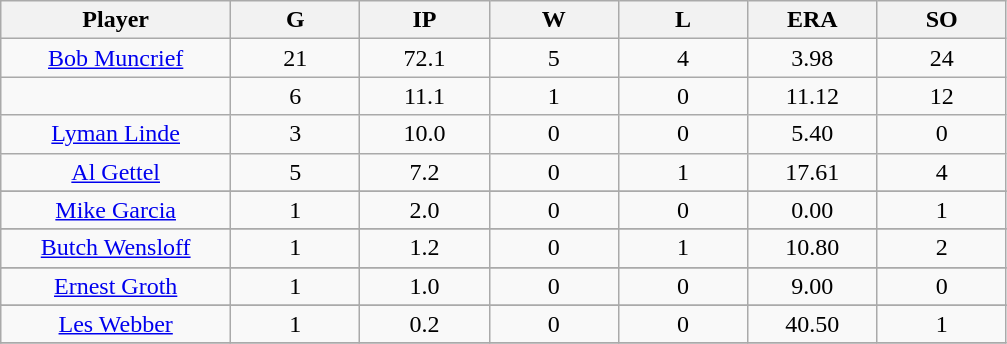<table class="wikitable sortable">
<tr>
<th bgcolor="#DDDDFF" width="16%">Player</th>
<th bgcolor="#DDDDFF" width="9%">G</th>
<th bgcolor="#DDDDFF" width="9%">IP</th>
<th bgcolor="#DDDDFF" width="9%">W</th>
<th bgcolor="#DDDDFF" width="9%">L</th>
<th bgcolor="#DDDDFF" width="9%">ERA</th>
<th bgcolor="#DDDDFF" width="9%">SO</th>
</tr>
<tr align="center">
<td><a href='#'>Bob Muncrief</a></td>
<td>21</td>
<td>72.1</td>
<td>5</td>
<td>4</td>
<td>3.98</td>
<td>24</td>
</tr>
<tr align="center">
<td></td>
<td>6</td>
<td>11.1</td>
<td>1</td>
<td>0</td>
<td>11.12</td>
<td>12</td>
</tr>
<tr align="center">
<td><a href='#'>Lyman Linde</a></td>
<td>3</td>
<td>10.0</td>
<td>0</td>
<td>0</td>
<td>5.40</td>
<td>0</td>
</tr>
<tr align="center">
<td><a href='#'>Al Gettel</a></td>
<td>5</td>
<td>7.2</td>
<td>0</td>
<td>1</td>
<td>17.61</td>
<td>4</td>
</tr>
<tr>
</tr>
<tr align="center">
<td><a href='#'>Mike Garcia</a></td>
<td>1</td>
<td>2.0</td>
<td>0</td>
<td>0</td>
<td>0.00</td>
<td>1</td>
</tr>
<tr>
</tr>
<tr align="center">
<td><a href='#'>Butch Wensloff</a></td>
<td>1</td>
<td>1.2</td>
<td>0</td>
<td>1</td>
<td>10.80</td>
<td>2</td>
</tr>
<tr>
</tr>
<tr align="center">
<td><a href='#'>Ernest Groth</a></td>
<td>1</td>
<td>1.0</td>
<td>0</td>
<td>0</td>
<td>9.00</td>
<td>0</td>
</tr>
<tr>
</tr>
<tr align="center">
<td><a href='#'>Les Webber</a></td>
<td>1</td>
<td>0.2</td>
<td>0</td>
<td>0</td>
<td>40.50</td>
<td>1</td>
</tr>
<tr align="center">
</tr>
</table>
